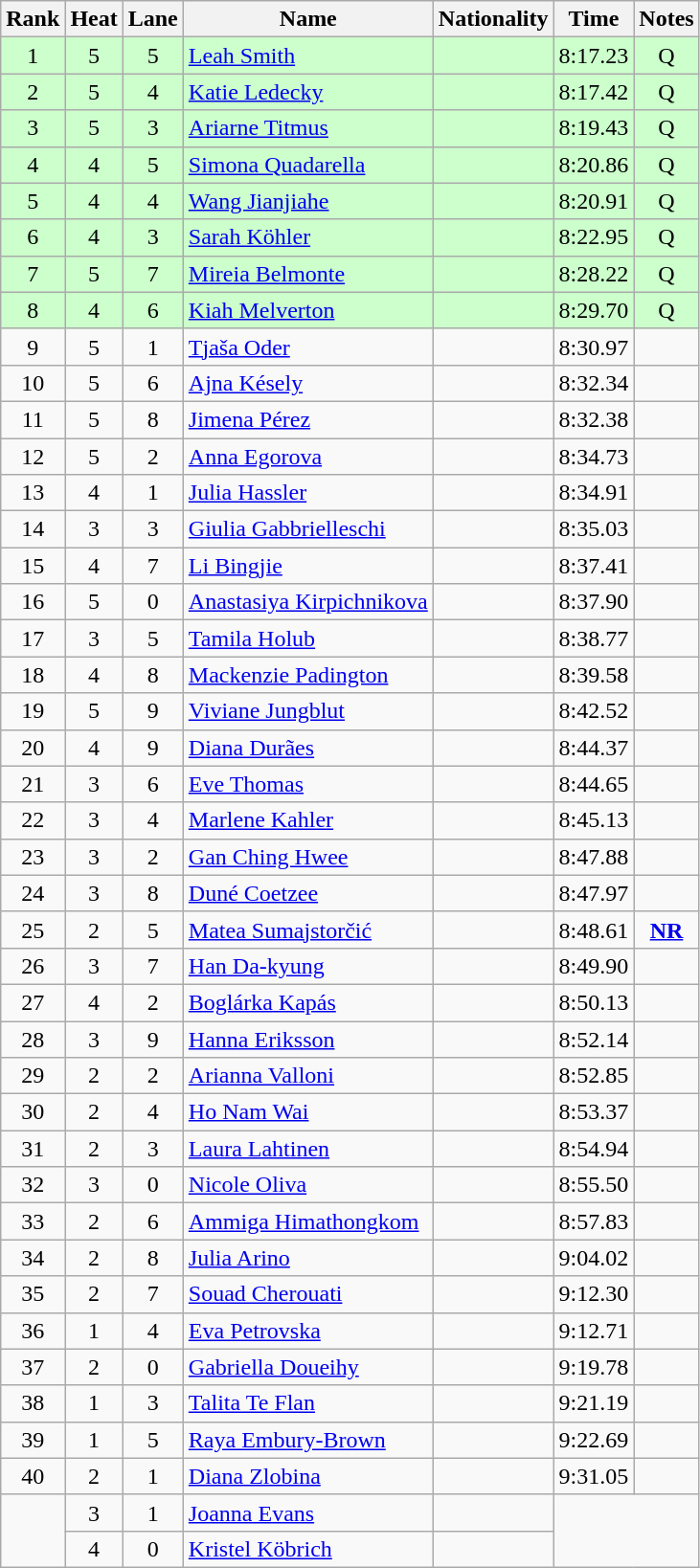<table class="wikitable sortable" style="text-align:center">
<tr>
<th>Rank</th>
<th>Heat</th>
<th>Lane</th>
<th>Name</th>
<th>Nationality</th>
<th>Time</th>
<th>Notes</th>
</tr>
<tr bgcolor=ccffcc>
<td>1</td>
<td>5</td>
<td>5</td>
<td align=left><a href='#'>Leah Smith</a></td>
<td align=left></td>
<td>8:17.23</td>
<td>Q</td>
</tr>
<tr bgcolor=ccffcc>
<td>2</td>
<td>5</td>
<td>4</td>
<td align=left><a href='#'>Katie Ledecky</a></td>
<td align=left></td>
<td>8:17.42</td>
<td>Q</td>
</tr>
<tr bgcolor=ccffcc>
<td>3</td>
<td>5</td>
<td>3</td>
<td align=left><a href='#'>Ariarne Titmus</a></td>
<td align=left></td>
<td>8:19.43</td>
<td>Q</td>
</tr>
<tr bgcolor=ccffcc>
<td>4</td>
<td>4</td>
<td>5</td>
<td align=left><a href='#'>Simona Quadarella</a></td>
<td align=left></td>
<td>8:20.86</td>
<td>Q</td>
</tr>
<tr bgcolor=ccffcc>
<td>5</td>
<td>4</td>
<td>4</td>
<td align=left><a href='#'>Wang Jianjiahe</a></td>
<td align=left></td>
<td>8:20.91</td>
<td>Q</td>
</tr>
<tr bgcolor=ccffcc>
<td>6</td>
<td>4</td>
<td>3</td>
<td align=left><a href='#'>Sarah Köhler</a></td>
<td align=left></td>
<td>8:22.95</td>
<td>Q</td>
</tr>
<tr bgcolor=ccffcc>
<td>7</td>
<td>5</td>
<td>7</td>
<td align=left><a href='#'>Mireia Belmonte</a></td>
<td align=left></td>
<td>8:28.22</td>
<td>Q</td>
</tr>
<tr bgcolor=ccffcc>
<td>8</td>
<td>4</td>
<td>6</td>
<td align=left><a href='#'>Kiah Melverton</a></td>
<td align=left></td>
<td>8:29.70</td>
<td>Q</td>
</tr>
<tr>
<td>9</td>
<td>5</td>
<td>1</td>
<td align=left><a href='#'>Tjaša Oder</a></td>
<td align=left></td>
<td>8:30.97</td>
<td></td>
</tr>
<tr>
<td>10</td>
<td>5</td>
<td>6</td>
<td align=left><a href='#'>Ajna Késely</a></td>
<td align=left></td>
<td>8:32.34</td>
<td></td>
</tr>
<tr>
<td>11</td>
<td>5</td>
<td>8</td>
<td align=left><a href='#'>Jimena Pérez</a></td>
<td align=left></td>
<td>8:32.38</td>
<td></td>
</tr>
<tr>
<td>12</td>
<td>5</td>
<td>2</td>
<td align=left><a href='#'>Anna Egorova</a></td>
<td align=left></td>
<td>8:34.73</td>
<td></td>
</tr>
<tr>
<td>13</td>
<td>4</td>
<td>1</td>
<td align=left><a href='#'>Julia Hassler</a></td>
<td align=left></td>
<td>8:34.91</td>
<td></td>
</tr>
<tr>
<td>14</td>
<td>3</td>
<td>3</td>
<td align=left><a href='#'>Giulia Gabbrielleschi</a></td>
<td align=left></td>
<td>8:35.03</td>
<td></td>
</tr>
<tr>
<td>15</td>
<td>4</td>
<td>7</td>
<td align=left><a href='#'>Li Bingjie</a></td>
<td align=left></td>
<td>8:37.41</td>
<td></td>
</tr>
<tr>
<td>16</td>
<td>5</td>
<td>0</td>
<td align=left><a href='#'>Anastasiya Kirpichnikova</a></td>
<td align=left></td>
<td>8:37.90</td>
<td></td>
</tr>
<tr>
<td>17</td>
<td>3</td>
<td>5</td>
<td align=left><a href='#'>Tamila Holub</a></td>
<td align=left></td>
<td>8:38.77</td>
<td></td>
</tr>
<tr>
<td>18</td>
<td>4</td>
<td>8</td>
<td align=left><a href='#'>Mackenzie Padington</a></td>
<td align=left></td>
<td>8:39.58</td>
<td></td>
</tr>
<tr>
<td>19</td>
<td>5</td>
<td>9</td>
<td align=left><a href='#'>Viviane Jungblut</a></td>
<td align=left></td>
<td>8:42.52</td>
<td></td>
</tr>
<tr>
<td>20</td>
<td>4</td>
<td>9</td>
<td align=left><a href='#'>Diana Durães</a></td>
<td align=left></td>
<td>8:44.37</td>
<td></td>
</tr>
<tr>
<td>21</td>
<td>3</td>
<td>6</td>
<td align=left><a href='#'>Eve Thomas</a></td>
<td align=left></td>
<td>8:44.65</td>
<td></td>
</tr>
<tr>
<td>22</td>
<td>3</td>
<td>4</td>
<td align=left><a href='#'>Marlene Kahler</a></td>
<td align=left></td>
<td>8:45.13</td>
<td></td>
</tr>
<tr>
<td>23</td>
<td>3</td>
<td>2</td>
<td align=left><a href='#'>Gan Ching Hwee</a></td>
<td align=left></td>
<td>8:47.88</td>
<td></td>
</tr>
<tr>
<td>24</td>
<td>3</td>
<td>8</td>
<td align=left><a href='#'>Duné Coetzee</a></td>
<td align=left></td>
<td>8:47.97</td>
<td></td>
</tr>
<tr>
<td>25</td>
<td>2</td>
<td>5</td>
<td align=left><a href='#'>Matea Sumajstorčić</a></td>
<td align=left></td>
<td>8:48.61</td>
<td><strong><a href='#'>NR</a></strong></td>
</tr>
<tr>
<td>26</td>
<td>3</td>
<td>7</td>
<td align=left><a href='#'>Han Da-kyung</a></td>
<td align=left></td>
<td>8:49.90</td>
<td></td>
</tr>
<tr>
<td>27</td>
<td>4</td>
<td>2</td>
<td align=left><a href='#'>Boglárka Kapás</a></td>
<td align=left></td>
<td>8:50.13</td>
<td></td>
</tr>
<tr>
<td>28</td>
<td>3</td>
<td>9</td>
<td align=left><a href='#'>Hanna Eriksson</a></td>
<td align=left></td>
<td>8:52.14</td>
<td></td>
</tr>
<tr>
<td>29</td>
<td>2</td>
<td>2</td>
<td align=left><a href='#'>Arianna Valloni</a></td>
<td align=left></td>
<td>8:52.85</td>
<td></td>
</tr>
<tr>
<td>30</td>
<td>2</td>
<td>4</td>
<td align=left><a href='#'>Ho Nam Wai</a></td>
<td align=left></td>
<td>8:53.37</td>
<td></td>
</tr>
<tr>
<td>31</td>
<td>2</td>
<td>3</td>
<td align=left><a href='#'>Laura Lahtinen</a></td>
<td align=left></td>
<td>8:54.94</td>
<td></td>
</tr>
<tr>
<td>32</td>
<td>3</td>
<td>0</td>
<td align=left><a href='#'>Nicole Oliva</a></td>
<td align=left></td>
<td>8:55.50</td>
<td></td>
</tr>
<tr>
<td>33</td>
<td>2</td>
<td>6</td>
<td align=left><a href='#'>Ammiga Himathongkom</a></td>
<td align=left></td>
<td>8:57.83</td>
<td></td>
</tr>
<tr>
<td>34</td>
<td>2</td>
<td>8</td>
<td align=left><a href='#'>Julia Arino</a></td>
<td align=left></td>
<td>9:04.02</td>
<td></td>
</tr>
<tr>
<td>35</td>
<td>2</td>
<td>7</td>
<td align=left><a href='#'>Souad Cherouati</a></td>
<td align=left></td>
<td>9:12.30</td>
<td></td>
</tr>
<tr>
<td>36</td>
<td>1</td>
<td>4</td>
<td align=left><a href='#'>Eva Petrovska</a></td>
<td align=left></td>
<td>9:12.71</td>
<td></td>
</tr>
<tr>
<td>37</td>
<td>2</td>
<td>0</td>
<td align=left><a href='#'>Gabriella Doueihy</a></td>
<td align=left></td>
<td>9:19.78</td>
<td></td>
</tr>
<tr>
<td>38</td>
<td>1</td>
<td>3</td>
<td align=left><a href='#'>Talita Te Flan</a></td>
<td align=left></td>
<td>9:21.19</td>
<td></td>
</tr>
<tr>
<td>39</td>
<td>1</td>
<td>5</td>
<td align=left><a href='#'>Raya Embury-Brown</a></td>
<td align=left></td>
<td>9:22.69</td>
<td></td>
</tr>
<tr>
<td>40</td>
<td>2</td>
<td>1</td>
<td align=left><a href='#'>Diana Zlobina</a></td>
<td align=left></td>
<td>9:31.05</td>
<td></td>
</tr>
<tr>
<td rowspan=2></td>
<td>3</td>
<td>1</td>
<td align=left><a href='#'>Joanna Evans</a></td>
<td align=left></td>
<td colspan=2 rowspan=2></td>
</tr>
<tr>
<td>4</td>
<td>0</td>
<td align=left><a href='#'>Kristel Köbrich</a></td>
<td align=left></td>
</tr>
</table>
